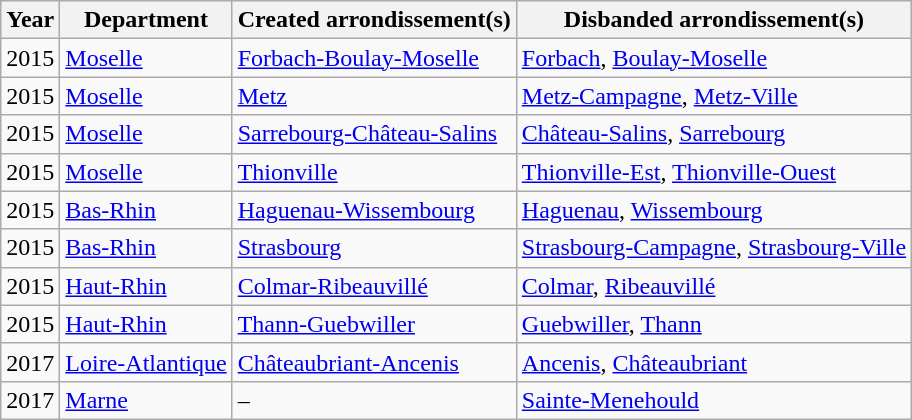<table class="wikitable sortable">
<tr>
<th>Year</th>
<th>Department</th>
<th>Created arrondissement(s)</th>
<th>Disbanded arrondissement(s)</th>
</tr>
<tr>
<td>2015</td>
<td><a href='#'>Moselle</a></td>
<td><a href='#'>Forbach-Boulay-Moselle</a></td>
<td><a href='#'>Forbach</a>, <a href='#'>Boulay-Moselle</a></td>
</tr>
<tr>
<td>2015</td>
<td><a href='#'>Moselle</a></td>
<td><a href='#'>Metz</a></td>
<td><a href='#'>Metz-Campagne</a>, <a href='#'>Metz-Ville</a></td>
</tr>
<tr>
<td>2015</td>
<td><a href='#'>Moselle</a></td>
<td><a href='#'>Sarrebourg-Château-Salins</a></td>
<td><a href='#'>Château-Salins</a>, <a href='#'>Sarrebourg</a></td>
</tr>
<tr>
<td>2015</td>
<td><a href='#'>Moselle</a></td>
<td><a href='#'>Thionville</a></td>
<td><a href='#'>Thionville-Est</a>, <a href='#'>Thionville-Ouest</a></td>
</tr>
<tr>
<td>2015</td>
<td><a href='#'>Bas-Rhin</a></td>
<td><a href='#'>Haguenau-Wissembourg</a></td>
<td><a href='#'>Haguenau</a>, <a href='#'>Wissembourg</a></td>
</tr>
<tr>
<td>2015</td>
<td><a href='#'>Bas-Rhin</a></td>
<td><a href='#'>Strasbourg</a></td>
<td><a href='#'>Strasbourg-Campagne</a>, <a href='#'>Strasbourg-Ville</a></td>
</tr>
<tr>
<td>2015</td>
<td><a href='#'>Haut-Rhin</a></td>
<td><a href='#'>Colmar-Ribeauvillé</a></td>
<td><a href='#'>Colmar</a>, <a href='#'>Ribeauvillé</a></td>
</tr>
<tr>
<td>2015</td>
<td><a href='#'>Haut-Rhin</a></td>
<td><a href='#'>Thann-Guebwiller</a></td>
<td><a href='#'>Guebwiller</a>, <a href='#'>Thann</a></td>
</tr>
<tr>
<td>2017</td>
<td><a href='#'>Loire-Atlantique</a></td>
<td><a href='#'>Châteaubriant-Ancenis</a></td>
<td><a href='#'>Ancenis</a>, <a href='#'>Châteaubriant</a></td>
</tr>
<tr>
<td>2017</td>
<td><a href='#'>Marne</a></td>
<td>–</td>
<td><a href='#'>Sainte-Menehould</a></td>
</tr>
</table>
